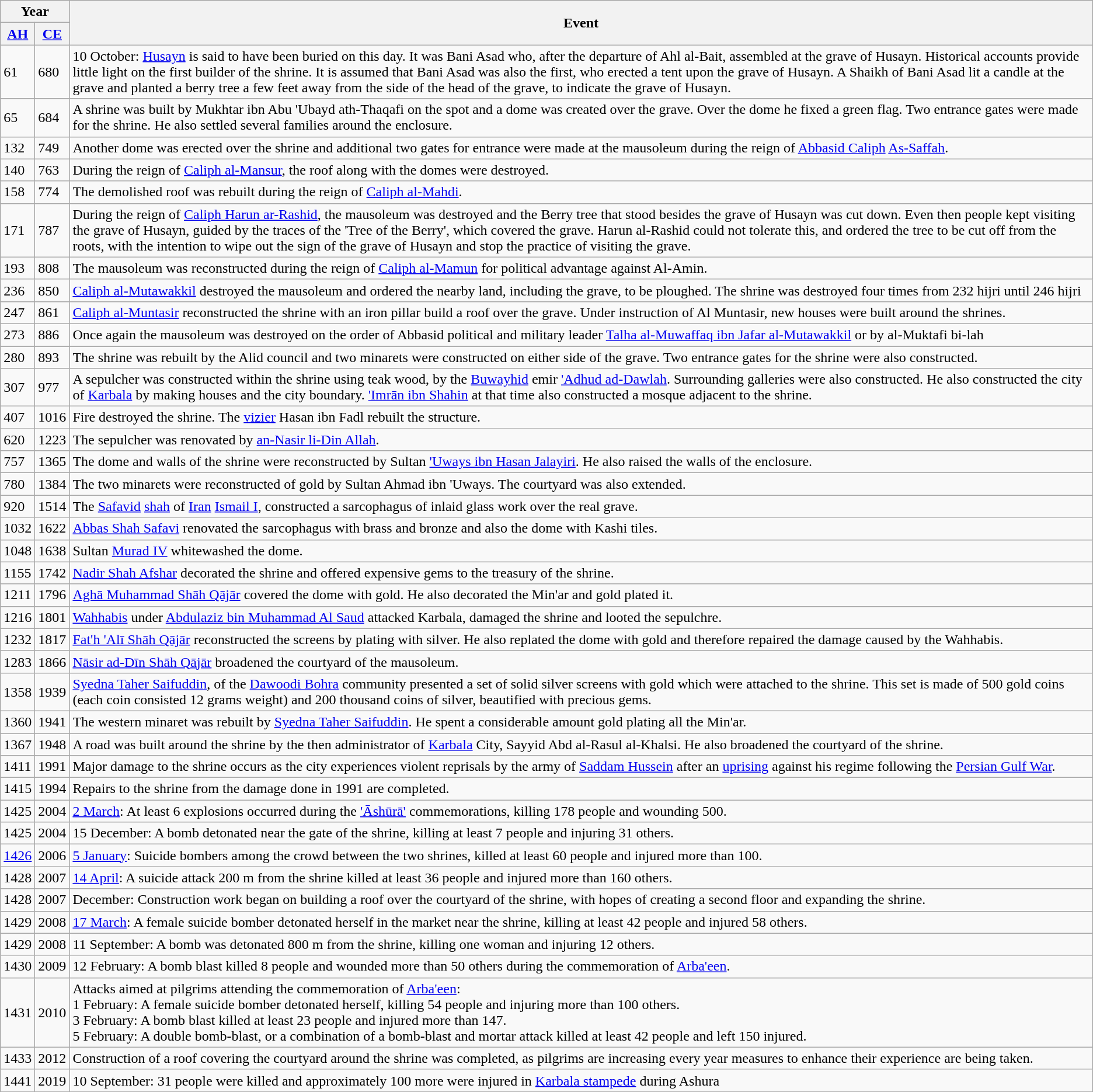<table class="wikitable">
<tr>
<th colspan=2>Year</th>
<th rowspan=2>Event</th>
</tr>
<tr>
<th><a href='#'>AH</a></th>
<th><a href='#'>CE</a></th>
</tr>
<tr>
<td>61</td>
<td>680</td>
<td>10 October: <a href='#'>Husayn</a> is said to have been buried on this day. It was Bani Asad who, after the departure of Ahl al-Bait, assembled at the grave of Husayn. Historical accounts provide little light on the first builder of the shrine. It is assumed that Bani Asad was also the first, who erected a tent upon the grave of Husayn. A Shaikh of Bani Asad lit a candle at the grave and planted a berry tree a few feet away from the side of the head of the grave, to indicate the grave of Husayn.</td>
</tr>
<tr>
<td>65</td>
<td>684</td>
<td>A shrine was built by Mukhtar ibn Abu 'Ubayd ath-Thaqafi on the spot and a dome was created over the grave. Over the dome he fixed a green flag. Two entrance gates were made for the shrine. He also settled several families around the enclosure.</td>
</tr>
<tr>
<td>132</td>
<td>749</td>
<td>Another dome was erected over the shrine and additional two gates for entrance were made at the mausoleum during the reign of <a href='#'>Abbasid Caliph</a> <a href='#'>As-Saffah</a>.</td>
</tr>
<tr>
<td>140</td>
<td>763</td>
<td>During the reign of <a href='#'>Caliph al-Mansur</a>, the roof along with the domes were destroyed.</td>
</tr>
<tr>
<td>158</td>
<td>774</td>
<td>The demolished roof was rebuilt during the reign of <a href='#'>Caliph al-Mahdi</a>.</td>
</tr>
<tr>
<td>171</td>
<td>787</td>
<td>During the reign of <a href='#'>Caliph Harun ar-Rashid</a>, the mausoleum was destroyed and the Berry tree that stood besides the grave of Husayn was cut down. Even then people kept visiting the grave of Husayn, guided by the traces of the 'Tree of the Berry', which covered the grave. Harun al-Rashid could not tolerate this, and ordered the tree to be cut off from the roots, with the intention to wipe out the sign of the grave of Husayn and stop the practice of visiting the grave.</td>
</tr>
<tr>
<td>193</td>
<td>808</td>
<td>The mausoleum was reconstructed during the reign of <a href='#'>Caliph al-Mamun</a> for political advantage against Al-Amin.</td>
</tr>
<tr>
<td>236</td>
<td>850</td>
<td><a href='#'>Caliph al-Mutawakkil</a> destroyed the mausoleum and ordered the nearby land, including the grave, to be ploughed. The shrine was destroyed four times from 232 hijri until 246 hijri</td>
</tr>
<tr>
<td>247</td>
<td>861</td>
<td><a href='#'>Caliph al-Muntasir</a> reconstructed the shrine with an iron pillar build a roof over the grave. Under instruction of Al Muntasir, new houses were built around the shrines.</td>
</tr>
<tr>
<td>273</td>
<td>886</td>
<td>Once again the mausoleum was destroyed on the order of Abbasid political and military leader <a href='#'>Talha al-Muwaffaq ibn Jafar al-Mutawakkil</a> or by al-Muktafi bi-lah</td>
</tr>
<tr>
<td>280</td>
<td>893</td>
<td>The shrine was rebuilt by the Alid council and two minarets were constructed on either side of the grave. Two entrance gates for the shrine were also constructed.</td>
</tr>
<tr>
<td>307</td>
<td>977</td>
<td>A sepulcher was constructed within the shrine using teak wood, by the <a href='#'>Buwayhid</a> emir <a href='#'>'Adhud ad-Dawlah</a>. Surrounding galleries were also constructed. He also constructed the city of <a href='#'>Karbala</a> by making houses and the city boundary. <a href='#'>'Imrān ibn Shahin</a> at that time also constructed a mosque adjacent to the shrine.</td>
</tr>
<tr>
<td>407</td>
<td>1016</td>
<td>Fire destroyed the shrine. The <a href='#'>vizier</a> Hasan ibn Fadl rebuilt the structure.</td>
</tr>
<tr>
<td>620</td>
<td>1223</td>
<td>The sepulcher was renovated by <a href='#'>an-Nasir li-Din Allah</a>.</td>
</tr>
<tr>
<td>757</td>
<td>1365</td>
<td>The dome and walls of the shrine were reconstructed by Sultan <a href='#'>'Uways ibn Hasan Jalayiri</a>. He also raised the walls of the enclosure.</td>
</tr>
<tr>
<td>780</td>
<td>1384</td>
<td>The two minarets were reconstructed of gold by Sultan Ahmad ibn 'Uways. The courtyard was also extended.</td>
</tr>
<tr>
<td>920</td>
<td>1514</td>
<td>The <a href='#'>Safavid</a> <a href='#'>shah</a> of <a href='#'>Iran</a> <a href='#'>Ismail I</a>, constructed a sarcophagus of inlaid glass work over the real grave.</td>
</tr>
<tr>
<td>1032</td>
<td>1622</td>
<td><a href='#'>Abbas Shah Safavi</a> renovated the sarcophagus with brass and bronze and also the dome with Kashi tiles.</td>
</tr>
<tr>
<td>1048</td>
<td>1638</td>
<td>Sultan <a href='#'>Murad IV</a> whitewashed the dome.</td>
</tr>
<tr>
<td>1155</td>
<td>1742</td>
<td><a href='#'>Nadir Shah Afshar</a> decorated the shrine and offered expensive gems to the treasury of the shrine.</td>
</tr>
<tr>
<td>1211</td>
<td>1796</td>
<td><a href='#'>Aghā Muhammad Shāh Qājār</a> covered the dome with gold. He also decorated the Min'ar and gold plated it.</td>
</tr>
<tr>
<td>1216</td>
<td>1801</td>
<td><a href='#'>Wahhabis</a> under <a href='#'>Abdulaziz bin Muhammad Al Saud</a> attacked Karbala, damaged the shrine and looted the sepulchre.</td>
</tr>
<tr>
<td>1232</td>
<td>1817</td>
<td><a href='#'>Fat'h 'Alī Shāh Qājār</a> reconstructed the screens by plating with silver. He also replated the dome with gold and therefore repaired the damage caused by the Wahhabis.</td>
</tr>
<tr>
<td>1283</td>
<td>1866</td>
<td><a href='#'>Nāsir ad-Dīn Shāh Qājār</a> broadened the courtyard of the mausoleum.</td>
</tr>
<tr>
<td>1358</td>
<td>1939</td>
<td><a href='#'>Syedna Taher Saifuddin</a>, of the <a href='#'>Dawoodi Bohra</a> community presented a set of solid silver screens with gold which were attached to the shrine. This set is made of 500 gold coins (each coin consisted 12 grams weight) and 200 thousand coins of silver, beautified with precious gems.</td>
</tr>
<tr>
<td>1360</td>
<td>1941</td>
<td>The western minaret was rebuilt by <a href='#'>Syedna Taher Saifuddin</a>. He spent a considerable amount gold plating all the Min'ar.</td>
</tr>
<tr>
<td>1367</td>
<td>1948</td>
<td>A road was built around the shrine by the then administrator of <a href='#'>Karbala</a> City, Sayyid Abd al-Rasul al-Khalsi. He also broadened the courtyard of the shrine.</td>
</tr>
<tr>
<td>1411</td>
<td>1991</td>
<td>Major damage to the shrine occurs as the city experiences violent reprisals by the army of <a href='#'>Saddam Hussein</a> after an <a href='#'>uprising</a> against his regime following the <a href='#'>Persian Gulf War</a>.</td>
</tr>
<tr>
<td>1415</td>
<td>1994</td>
<td>Repairs to the shrine from the damage done in 1991 are completed.</td>
</tr>
<tr>
<td>1425</td>
<td>2004</td>
<td><a href='#'>2 March</a>: At least 6 explosions occurred during the <a href='#'>'Āshūrā'</a> commemorations, killing 178 people and wounding 500.</td>
</tr>
<tr>
<td>1425</td>
<td>2004</td>
<td>15 December: A bomb detonated near the gate of the shrine, killing at least 7 people and injuring 31 others.</td>
</tr>
<tr>
<td><a href='#'>1426</a></td>
<td>2006</td>
<td><a href='#'>5 January</a>: Suicide bombers among the crowd between the two shrines, killed at least 60 people and injured more than 100.</td>
</tr>
<tr>
<td>1428</td>
<td>2007</td>
<td><a href='#'>14 April</a>: A suicide attack 200 m from the shrine killed at least 36 people and injured more than 160 others.</td>
</tr>
<tr>
<td>1428</td>
<td>2007</td>
<td>December: Construction work began on building a roof over the courtyard of the shrine, with hopes of creating a second floor and expanding the shrine.</td>
</tr>
<tr>
<td>1429</td>
<td>2008</td>
<td><a href='#'>17 March</a>: A female suicide bomber detonated herself in the market near the shrine, killing at least 42 people and injured 58 others.</td>
</tr>
<tr>
<td>1429</td>
<td>2008</td>
<td>11 September: A bomb was detonated 800 m from the shrine, killing one woman and injuring 12 others.</td>
</tr>
<tr>
<td>1430</td>
<td>2009</td>
<td>12 February: A bomb blast killed 8 people and wounded more than 50 others during the commemoration of <a href='#'>Arba'een</a>.</td>
</tr>
<tr>
<td>1431</td>
<td>2010</td>
<td>Attacks aimed at pilgrims attending the commemoration of <a href='#'>Arba'een</a>:<br>1 February: A female suicide bomber detonated herself, killing 54 people and injuring more than 100 others.<br>3 February: A bomb blast killed at least 23 people and injured more than 147.<br>5 February: A double bomb-blast, or a combination of a bomb-blast and mortar attack killed at least 42 people and left 150 injured.</td>
</tr>
<tr>
<td>1433</td>
<td>2012</td>
<td>Construction of a roof covering the courtyard around the shrine was completed, as pilgrims are increasing every year measures to enhance their experience are being taken.</td>
</tr>
<tr>
<td>1441</td>
<td>2019</td>
<td>10 September: 31 people were killed and approximately 100 more were injured in <a href='#'>Karbala stampede</a> during Ashura</td>
</tr>
</table>
